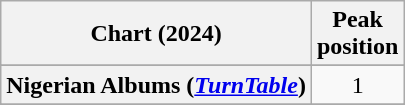<table class="wikitable sortable plainrowheaders" style="text-align:center">
<tr>
<th scope="col">Chart (2024)</th>
<th scope="col">Peak<br>position</th>
</tr>
<tr>
</tr>
<tr>
</tr>
<tr>
</tr>
<tr>
</tr>
<tr>
</tr>
<tr>
</tr>
<tr>
<th scope="row">Nigerian Albums (<a href='#'><em>TurnTable</em></a>)</th>
<td>1</td>
</tr>
<tr>
</tr>
<tr>
</tr>
<tr>
</tr>
<tr>
</tr>
<tr>
</tr>
</table>
